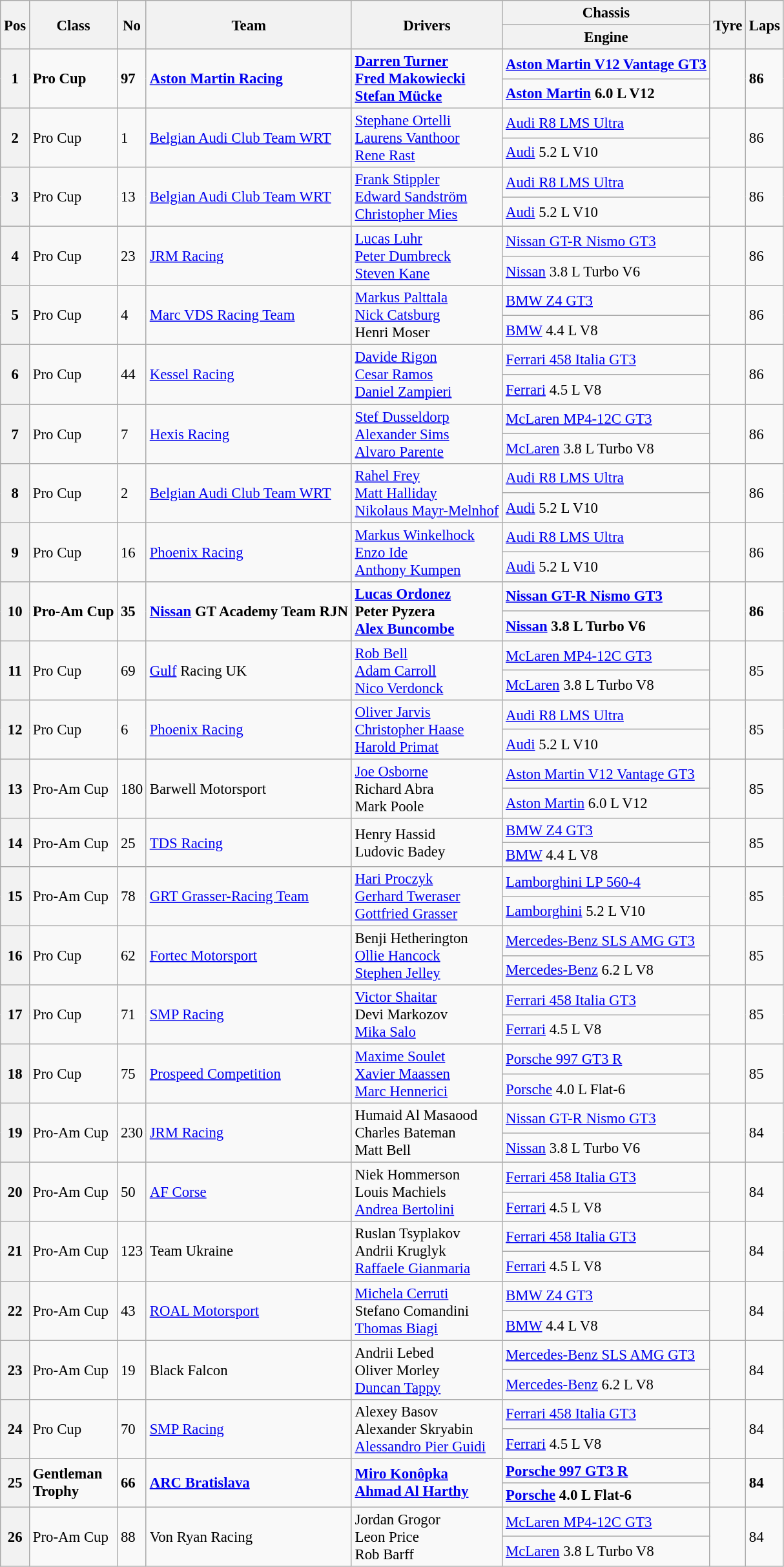<table class="wikitable" style="font-size: 95%;">
<tr>
<th rowspan=2>Pos</th>
<th rowspan=2>Class</th>
<th rowspan=2>No</th>
<th rowspan=2>Team</th>
<th rowspan=2>Drivers</th>
<th>Chassis</th>
<th rowspan=2>Tyre</th>
<th rowspan=2>Laps</th>
</tr>
<tr>
<th>Engine</th>
</tr>
<tr style="font-weight:bold">
<th rowspan=2>1</th>
<td rowspan=2>Pro Cup</td>
<td rowspan=2>97</td>
<td rowspan=2> <a href='#'>Aston Martin Racing</a></td>
<td rowspan=2> <a href='#'>Darren Turner</a><br> <a href='#'>Fred Makowiecki</a><br> <a href='#'>Stefan Mücke</a></td>
<td><a href='#'>Aston Martin V12 Vantage GT3</a></td>
<td rowspan=2></td>
<td rowspan=2>86</td>
</tr>
<tr style="font-weight:bold">
<td><a href='#'>Aston Martin</a> 6.0 L V12</td>
</tr>
<tr>
<th rowspan=2>2</th>
<td rowspan=2>Pro Cup</td>
<td rowspan=2>1</td>
<td rowspan=2> <a href='#'>Belgian Audi Club Team WRT</a></td>
<td rowspan=2> <a href='#'>Stephane Ortelli</a><br> <a href='#'>Laurens Vanthoor</a><br> <a href='#'>Rene Rast</a></td>
<td><a href='#'>Audi R8 LMS Ultra</a></td>
<td rowspan=2></td>
<td rowspan=2>86</td>
</tr>
<tr>
<td><a href='#'>Audi</a> 5.2 L V10</td>
</tr>
<tr>
<th rowspan=2>3</th>
<td rowspan=2>Pro Cup</td>
<td rowspan=2>13</td>
<td rowspan=2> <a href='#'>Belgian Audi Club Team WRT</a></td>
<td rowspan=2> <a href='#'>Frank Stippler</a><br> <a href='#'>Edward Sandström</a><br> <a href='#'>Christopher Mies</a></td>
<td><a href='#'>Audi R8 LMS Ultra</a></td>
<td rowspan=2></td>
<td rowspan=2>86</td>
</tr>
<tr>
<td><a href='#'>Audi</a> 5.2 L V10</td>
</tr>
<tr>
<th rowspan=2>4</th>
<td rowspan=2>Pro Cup</td>
<td rowspan=2>23</td>
<td rowspan=2> <a href='#'>JRM Racing</a></td>
<td rowspan=2> <a href='#'>Lucas Luhr</a><br> <a href='#'>Peter Dumbreck</a><br> <a href='#'>Steven Kane</a></td>
<td><a href='#'>Nissan GT-R Nismo GT3</a></td>
<td rowspan=2></td>
<td rowspan=2>86</td>
</tr>
<tr>
<td><a href='#'>Nissan</a> 3.8 L Turbo V6</td>
</tr>
<tr>
<th rowspan=2>5</th>
<td rowspan=2>Pro Cup</td>
<td rowspan=2>4</td>
<td rowspan=2> <a href='#'>Marc VDS Racing Team</a></td>
<td rowspan=2> <a href='#'>Markus Palttala</a><br> <a href='#'>Nick Catsburg</a><br> Henri Moser</td>
<td><a href='#'>BMW Z4 GT3</a></td>
<td rowspan=2></td>
<td rowspan=2>86</td>
</tr>
<tr>
<td><a href='#'>BMW</a> 4.4 L V8</td>
</tr>
<tr>
<th rowspan=2>6</th>
<td rowspan=2>Pro Cup</td>
<td rowspan=2>44</td>
<td rowspan=2> <a href='#'>Kessel Racing</a></td>
<td rowspan=2> <a href='#'>Davide Rigon</a><br> <a href='#'>Cesar Ramos</a><br> <a href='#'>Daniel Zampieri</a></td>
<td><a href='#'>Ferrari 458 Italia GT3</a></td>
<td rowspan=2></td>
<td rowspan=2>86</td>
</tr>
<tr>
<td><a href='#'>Ferrari</a> 4.5 L V8</td>
</tr>
<tr>
<th rowspan=2>7</th>
<td rowspan=2>Pro Cup</td>
<td rowspan=2>7</td>
<td rowspan=2> <a href='#'>Hexis Racing</a></td>
<td rowspan=2> <a href='#'>Stef Dusseldorp</a><br> <a href='#'>Alexander Sims</a><br> <a href='#'>Alvaro Parente</a></td>
<td><a href='#'>McLaren MP4-12C GT3</a></td>
<td rowspan=2></td>
<td rowspan=2>86</td>
</tr>
<tr>
<td><a href='#'>McLaren</a> 3.8 L Turbo V8</td>
</tr>
<tr>
<th rowspan=2>8</th>
<td rowspan=2>Pro Cup</td>
<td rowspan=2>2</td>
<td rowspan=2> <a href='#'>Belgian Audi Club Team WRT</a></td>
<td rowspan=2> <a href='#'>Rahel Frey</a><br> <a href='#'>Matt Halliday</a><br> <a href='#'>Nikolaus Mayr-Melnhof</a></td>
<td><a href='#'>Audi R8 LMS Ultra</a></td>
<td rowspan=2></td>
<td rowspan=2>86</td>
</tr>
<tr>
<td><a href='#'>Audi</a> 5.2 L V10</td>
</tr>
<tr>
<th rowspan=2>9</th>
<td rowspan=2>Pro Cup</td>
<td rowspan=2>16</td>
<td rowspan=2> <a href='#'>Phoenix Racing</a></td>
<td rowspan=2> <a href='#'>Markus Winkelhock</a><br> <a href='#'>Enzo Ide</a><br> <a href='#'>Anthony Kumpen</a></td>
<td><a href='#'>Audi R8 LMS Ultra</a></td>
<td rowspan=2></td>
<td rowspan=2>86</td>
</tr>
<tr>
<td><a href='#'>Audi</a> 5.2 L V10</td>
</tr>
<tr style="font-weight:bold">
<th rowspan=2>10</th>
<td rowspan=2>Pro-Am Cup</td>
<td rowspan=2>35</td>
<td rowspan=2> <a href='#'>Nissan</a> GT Academy Team RJN</td>
<td rowspan=2> <a href='#'>Lucas Ordonez</a><br> Peter Pyzera<br> <a href='#'>Alex Buncombe</a></td>
<td><a href='#'>Nissan GT-R Nismo GT3</a></td>
<td rowspan=2></td>
<td rowspan=2>86</td>
</tr>
<tr style="font-weight:bold">
<td><a href='#'>Nissan</a> 3.8 L Turbo V6</td>
</tr>
<tr>
<th rowspan=2>11</th>
<td rowspan=2>Pro Cup</td>
<td rowspan=2>69</td>
<td rowspan=2> <a href='#'>Gulf</a> Racing UK</td>
<td rowspan=2> <a href='#'>Rob Bell</a><br> <a href='#'>Adam Carroll</a><br> <a href='#'>Nico Verdonck</a></td>
<td><a href='#'>McLaren MP4-12C GT3</a></td>
<td rowspan=2></td>
<td rowspan=2>85</td>
</tr>
<tr>
<td><a href='#'>McLaren</a> 3.8 L Turbo V8</td>
</tr>
<tr>
<th rowspan=2>12</th>
<td rowspan=2>Pro Cup</td>
<td rowspan=2>6</td>
<td rowspan=2> <a href='#'>Phoenix Racing</a></td>
<td rowspan=2> <a href='#'>Oliver Jarvis</a><br> <a href='#'>Christopher Haase</a><br> <a href='#'>Harold Primat</a></td>
<td><a href='#'>Audi R8 LMS Ultra</a></td>
<td rowspan=2></td>
<td rowspan=2>85</td>
</tr>
<tr>
<td><a href='#'>Audi</a> 5.2 L V10</td>
</tr>
<tr>
<th rowspan=2>13</th>
<td rowspan=2>Pro-Am Cup</td>
<td rowspan=2>180</td>
<td rowspan=2> Barwell Motorsport</td>
<td rowspan=2> <a href='#'>Joe Osborne</a><br> Richard Abra<br> Mark Poole</td>
<td><a href='#'>Aston Martin V12 Vantage GT3</a></td>
<td rowspan=2></td>
<td rowspan=2>85</td>
</tr>
<tr>
<td><a href='#'>Aston Martin</a> 6.0 L V12</td>
</tr>
<tr>
<th rowspan=2>14</th>
<td rowspan=2>Pro-Am Cup</td>
<td rowspan=2>25</td>
<td rowspan=2> <a href='#'>TDS Racing</a></td>
<td rowspan=2> Henry Hassid<br> Ludovic Badey</td>
<td><a href='#'>BMW Z4 GT3</a></td>
<td rowspan=2></td>
<td rowspan=2>85</td>
</tr>
<tr>
<td><a href='#'>BMW</a> 4.4 L V8</td>
</tr>
<tr>
<th rowspan=2>15</th>
<td rowspan=2>Pro-Am Cup</td>
<td rowspan=2>78</td>
<td rowspan=2> <a href='#'>GRT Grasser-Racing Team</a></td>
<td rowspan=2> <a href='#'>Hari Proczyk</a><br> <a href='#'>Gerhard Tweraser</a><br> <a href='#'>Gottfried Grasser</a></td>
<td><a href='#'>Lamborghini LP 560-4</a></td>
<td rowspan=2></td>
<td rowspan=2>85</td>
</tr>
<tr>
<td><a href='#'>Lamborghini</a> 5.2 L V10</td>
</tr>
<tr>
<th rowspan=2>16</th>
<td rowspan=2>Pro Cup</td>
<td rowspan=2>62</td>
<td rowspan=2> <a href='#'>Fortec Motorsport</a></td>
<td rowspan=2> Benji Hetherington<br> <a href='#'>Ollie Hancock</a><br> <a href='#'>Stephen Jelley</a></td>
<td><a href='#'>Mercedes-Benz SLS AMG GT3</a></td>
<td rowspan=2></td>
<td rowspan=2>85</td>
</tr>
<tr>
<td><a href='#'>Mercedes-Benz</a> 6.2 L V8</td>
</tr>
<tr>
<th rowspan=2>17</th>
<td rowspan=2>Pro Cup</td>
<td rowspan=2>71</td>
<td rowspan=2> <a href='#'>SMP Racing</a></td>
<td rowspan=2> <a href='#'>Victor Shaitar</a><br> Devi Markozov<br> <a href='#'>Mika Salo</a></td>
<td><a href='#'>Ferrari 458 Italia GT3</a></td>
<td rowspan=2></td>
<td rowspan=2>85</td>
</tr>
<tr>
<td><a href='#'>Ferrari</a> 4.5 L V8</td>
</tr>
<tr>
<th rowspan=2>18</th>
<td rowspan=2>Pro Cup</td>
<td rowspan=2>75</td>
<td rowspan=2> <a href='#'>Prospeed Competition</a></td>
<td rowspan=2> <a href='#'>Maxime Soulet</a><br> <a href='#'>Xavier Maassen</a><br> <a href='#'>Marc Hennerici</a></td>
<td><a href='#'>Porsche 997 GT3 R</a></td>
<td rowspan=2></td>
<td rowspan=2>85</td>
</tr>
<tr>
<td><a href='#'>Porsche</a> 4.0 L Flat-6</td>
</tr>
<tr>
<th rowspan=2>19</th>
<td rowspan=2>Pro-Am Cup</td>
<td rowspan=2>230</td>
<td rowspan=2> <a href='#'>JRM Racing</a></td>
<td rowspan=2> Humaid Al Masaood<br> Charles Bateman<br> Matt Bell</td>
<td><a href='#'>Nissan GT-R Nismo GT3</a></td>
<td rowspan=2></td>
<td rowspan=2>84</td>
</tr>
<tr>
<td><a href='#'>Nissan</a> 3.8 L Turbo V6</td>
</tr>
<tr>
<th rowspan=2>20</th>
<td rowspan=2>Pro-Am Cup</td>
<td rowspan=2>50</td>
<td rowspan=2> <a href='#'>AF Corse</a></td>
<td rowspan=2> Niek Hommerson<br> Louis Machiels<br> <a href='#'>Andrea Bertolini</a></td>
<td><a href='#'>Ferrari 458 Italia GT3</a></td>
<td rowspan=2></td>
<td rowspan=2>84</td>
</tr>
<tr>
<td><a href='#'>Ferrari</a> 4.5 L V8</td>
</tr>
<tr>
<th rowspan=2>21</th>
<td rowspan=2>Pro-Am Cup</td>
<td rowspan=2>123</td>
<td rowspan=2> Team Ukraine</td>
<td rowspan=2> Ruslan Tsyplakov<br> Andrii Kruglyk<br> <a href='#'>Raffaele Gianmaria</a></td>
<td><a href='#'>Ferrari 458 Italia GT3</a></td>
<td rowspan=2></td>
<td rowspan=2>84</td>
</tr>
<tr>
<td><a href='#'>Ferrari</a> 4.5 L V8</td>
</tr>
<tr>
<th rowspan=2>22</th>
<td rowspan=2>Pro-Am Cup</td>
<td rowspan=2>43</td>
<td rowspan=2> <a href='#'>ROAL Motorsport</a></td>
<td rowspan=2> <a href='#'>Michela Cerruti</a><br> Stefano Comandini<br> <a href='#'>Thomas Biagi</a></td>
<td><a href='#'>BMW Z4 GT3</a></td>
<td rowspan=2></td>
<td rowspan=2>84</td>
</tr>
<tr>
<td><a href='#'>BMW</a> 4.4 L V8</td>
</tr>
<tr>
<th rowspan=2>23</th>
<td rowspan=2>Pro-Am Cup</td>
<td rowspan=2>19</td>
<td rowspan=2> Black Falcon</td>
<td rowspan=2> Andrii Lebed<br> Oliver Morley<br> <a href='#'>Duncan Tappy</a></td>
<td><a href='#'>Mercedes-Benz SLS AMG GT3</a></td>
<td rowspan=2></td>
<td rowspan=2>84</td>
</tr>
<tr>
<td><a href='#'>Mercedes-Benz</a> 6.2 L V8</td>
</tr>
<tr>
<th rowspan=2>24</th>
<td rowspan=2>Pro Cup</td>
<td rowspan=2>70</td>
<td rowspan=2> <a href='#'>SMP Racing</a></td>
<td rowspan=2> Alexey Basov<br> Alexander Skryabin<br> <a href='#'>Alessandro Pier Guidi</a></td>
<td><a href='#'>Ferrari 458 Italia GT3</a></td>
<td rowspan=2></td>
<td rowspan=2>84</td>
</tr>
<tr>
<td><a href='#'>Ferrari</a> 4.5 L V8</td>
</tr>
<tr style="font-weight:bold">
<th rowspan=2>25</th>
<td rowspan=2>Gentleman<br>Trophy</td>
<td rowspan=2>66</td>
<td rowspan=2> <a href='#'>ARC Bratislava</a></td>
<td rowspan=2> <a href='#'>Miro Konôpka</a><br> <a href='#'>Ahmad Al Harthy</a></td>
<td><a href='#'>Porsche 997 GT3 R</a></td>
<td rowspan=2></td>
<td rowspan=2>84</td>
</tr>
<tr style="font-weight:bold">
<td><a href='#'>Porsche</a> 4.0 L Flat-6</td>
</tr>
<tr>
<th rowspan=2>26</th>
<td rowspan=2>Pro-Am Cup</td>
<td rowspan=2>88</td>
<td rowspan=2> Von Ryan Racing</td>
<td rowspan=2> Jordan Grogor<br> Leon Price<br> Rob Barff</td>
<td><a href='#'>McLaren MP4-12C GT3</a></td>
<td rowspan=2></td>
<td rowspan=2>84</td>
</tr>
<tr>
<td><a href='#'>McLaren</a> 3.8 L Turbo V8</td>
</tr>
</table>
